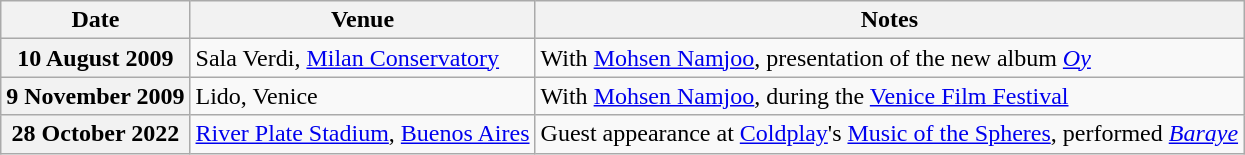<table class="wikitable plainrowheaders sortable"  style=font-size:100%>
<tr>
<th scope="col">Date</th>
<th scope="col">Venue</th>
<th scope="col" class="unsortable">Notes</th>
</tr>
<tr>
<th scope=row>10 August 2009</th>
<td>Sala Verdi, <a href='#'>Milan Conservatory</a></td>
<td>With <a href='#'>Mohsen Namjoo</a>, presentation of the new album <em><a href='#'>Oy</a></em></td>
</tr>
<tr>
<th scope=row>9 November 2009</th>
<td>Lido, Venice</td>
<td>With <a href='#'>Mohsen Namjoo</a>, during the <a href='#'>Venice Film Festival</a></td>
</tr>
<tr>
<th scope=row>28 October 2022</th>
<td><a href='#'>River Plate Stadium</a>, <a href='#'>Buenos Aires</a></td>
<td>Guest appearance at <a href='#'>Coldplay</a>'s <a href='#'>Music of the Spheres</a>, performed <em><a href='#'>Baraye</a></em></td>
</tr>
</table>
